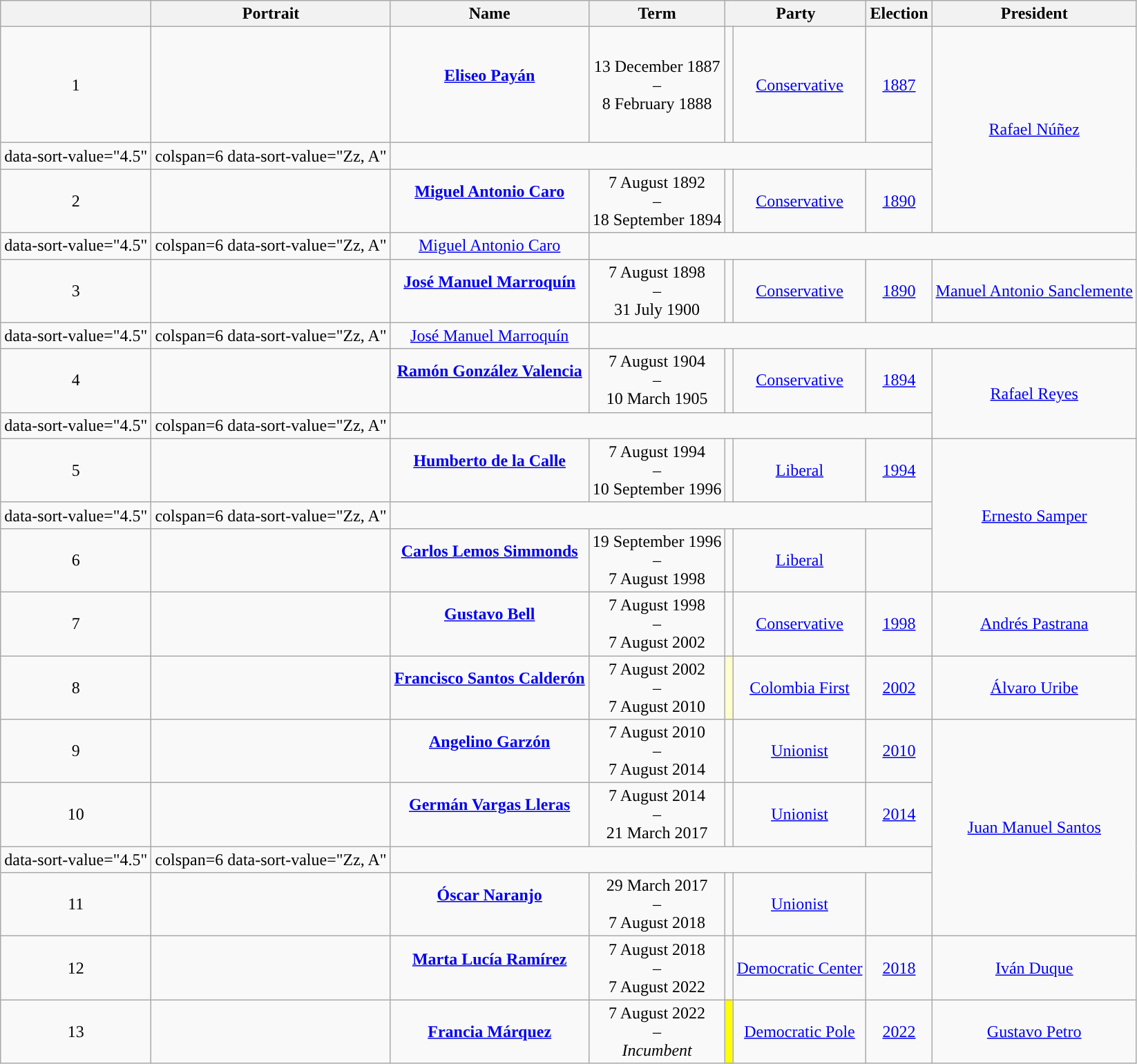<table class="wikitable sortable" style="text-align:center">
<tr>
<th scope="col"></th>
<th scope="col" class="unsortable">Portrait</th>
<th scope="col">Name<br></th>
<th scope="col" class="unsortable">Term</th>
<th scope="col" colspan=2>Party</th>
<th scope="col" class="unsortable">Election</th>
<th scope="col">President</th>
</tr>
<tr style="height:7em;">
<td>1</td>
<td></td>
<td data-sort-value="Payán, Eliso"><strong><a href='#'>Eliseo Payán</a></strong><br><br></td>
<td>13 December 1887<br>–<br>8 February 1888</td>
<td style="background:"></td>
<td><a href='#'>Conservative</a></td>
<td><a href='#'>1887</a></td>
<td rowspan=3 data-sort-value="Núñez, Rafael"><a href='#'>Rafael Núñez</a></td>
</tr>
<tr>
<td>data-sort-value="4.5" </td>
<td>colspan=6 data-sort-value="Zz, A" </td>
</tr>
<tr>
<td>2</td>
<td></td>
<td data-sort-value="Payán, Eliso"><strong><a href='#'>Miguel Antonio Caro</a></strong><br><br></td>
<td>7 August 1892<br>–<br>18 September 1894</td>
<td style="background:"></td>
<td><a href='#'>Conservative</a></td>
<td><a href='#'>1890</a></td>
</tr>
<tr>
<td>data-sort-value="4.5" </td>
<td>colspan=6 data-sort-value="Zz, A" </td>
<td><a href='#'>Miguel Antonio Caro</a></td>
</tr>
<tr>
<td>3</td>
<td></td>
<td data-sort-value="Payán, Eliso"><strong><a href='#'>José Manuel Marroquín</a></strong><br><br></td>
<td>7 August 1898<br>–<br>31 July 1900</td>
<td style="background:"></td>
<td><a href='#'>Conservative</a></td>
<td><a href='#'>1890</a></td>
<td><a href='#'>Manuel Antonio Sanclemente</a></td>
</tr>
<tr>
<td>data-sort-value="4.5" </td>
<td>colspan=6 data-sort-value="Zz, A" </td>
<td><a href='#'>José Manuel Marroquín</a></td>
</tr>
<tr>
<td>4</td>
<td></td>
<td data-sort-value="Payán, Eliso"><strong><a href='#'>Ramón González Valencia</a></strong><br><br></td>
<td>7 August 1904<br>–<br>10 March 1905</td>
<td style="background:"></td>
<td><a href='#'>Conservative</a></td>
<td><a href='#'>1894</a></td>
<td rowspan=2 data-sort-value="Reyes, Rafael"><a href='#'>Rafael Reyes</a></td>
</tr>
<tr>
<td>data-sort-value="4.5" </td>
<td>colspan=6 data-sort-value="Zz, A" </td>
</tr>
<tr>
<td>5</td>
<td></td>
<td data-sort-value="Payán, Eliso"><strong><a href='#'>Humberto de la Calle</a></strong><br><br></td>
<td>7 August 1994<br>–<br>10 September 1996</td>
<td style="background:"></td>
<td><a href='#'>Liberal</a></td>
<td><a href='#'>1994</a></td>
<td rowspan=3 data-sort-value="Samper, Ernesto"><a href='#'>Ernesto Samper</a></td>
</tr>
<tr>
<td>data-sort-value="4.5" </td>
<td>colspan=6 data-sort-value="Zz, A" </td>
</tr>
<tr>
<td>6</td>
<td></td>
<td data-sort-value="Payán, Eliso"><strong><a href='#'>Carlos Lemos Simmonds</a></strong><br><br></td>
<td>19 September 1996<br>–<br>7 August 1998</td>
<td style="background:"></td>
<td><a href='#'>Liberal</a></td>
<td></td>
</tr>
<tr>
<td>7</td>
<td></td>
<td data-sort-value="Payán, Eliso"><strong><a href='#'>Gustavo Bell</a></strong><br><br></td>
<td>7 August 1998<br>–<br>7 August 2002</td>
<td style="background:"></td>
<td><a href='#'>Conservative</a></td>
<td><a href='#'>1998</a></td>
<td><a href='#'>Andrés Pastrana</a></td>
</tr>
<tr>
<td>8</td>
<td></td>
<td data-sort-value="Payán, Eliso"><strong><a href='#'>Francisco Santos Calderón</a></strong><br><br></td>
<td>7 August 2002<br>–<br>7 August 2010</td>
<td bgcolor=#FFFFCC></td>
<td><a href='#'>Colombia First</a></td>
<td><a href='#'>2002</a></td>
<td><a href='#'>Álvaro Uribe</a></td>
</tr>
<tr>
<td>9</td>
<td></td>
<td data-sort-value="Payán, Eliso"><strong><a href='#'>Angelino Garzón</a></strong><br><br></td>
<td>7 August 2010<br>–<br>7 August 2014</td>
<td style="background:"></td>
<td><a href='#'>Unionist</a></td>
<td><a href='#'>2010</a></td>
<td rowspan=4 data-sort-value="Santos, Juan Manuel"><a href='#'>Juan Manuel Santos</a></td>
</tr>
<tr>
<td>10</td>
<td></td>
<td data-sort-value="Payán, Eliso"><strong><a href='#'>Germán Vargas Lleras</a></strong><br><br></td>
<td>7 August 2014<br>–<br>21 March 2017</td>
<td style="background:"></td>
<td><a href='#'>Unionist</a></td>
<td><a href='#'>2014</a></td>
</tr>
<tr>
<td>data-sort-value="4.5" </td>
<td>colspan=6 data-sort-value="Zz, A" </td>
</tr>
<tr>
<td>11</td>
<td></td>
<td data-sort-value="Payán, Eliso"><strong><a href='#'>Óscar Naranjo</a></strong><br><br></td>
<td>29 March 2017<br>–<br>7 August 2018</td>
<td style="background:"></td>
<td><a href='#'>Unionist</a></td>
<td></td>
</tr>
<tr>
<td>12</td>
<td></td>
<td data-sort-value="Payán, Eliso"><strong><a href='#'>Marta Lucía Ramírez</a></strong><br><br></td>
<td>7 August 2018<br>–<br>7 August 2022</td>
<td style="background:"></td>
<td><a href='#'>Democratic Center</a></td>
<td><a href='#'>2018</a></td>
<td><a href='#'>Iván Duque</a></td>
</tr>
<tr>
<td>13</td>
<td></td>
<td data-sort-value="Márquez, Francia"><strong><a href='#'>Francia Márquez</a></strong><br></td>
<td>7 August 2022<br>–<br><em>Incumbent</em></td>
<td style="background-color:Yellow"></td>
<td><a href='#'>Democratic Pole</a></td>
<td><a href='#'>2022</a></td>
<td data-sort-value="Petro, Gustavo"><a href='#'>Gustavo Petro</a></td>
</tr>
</table>
